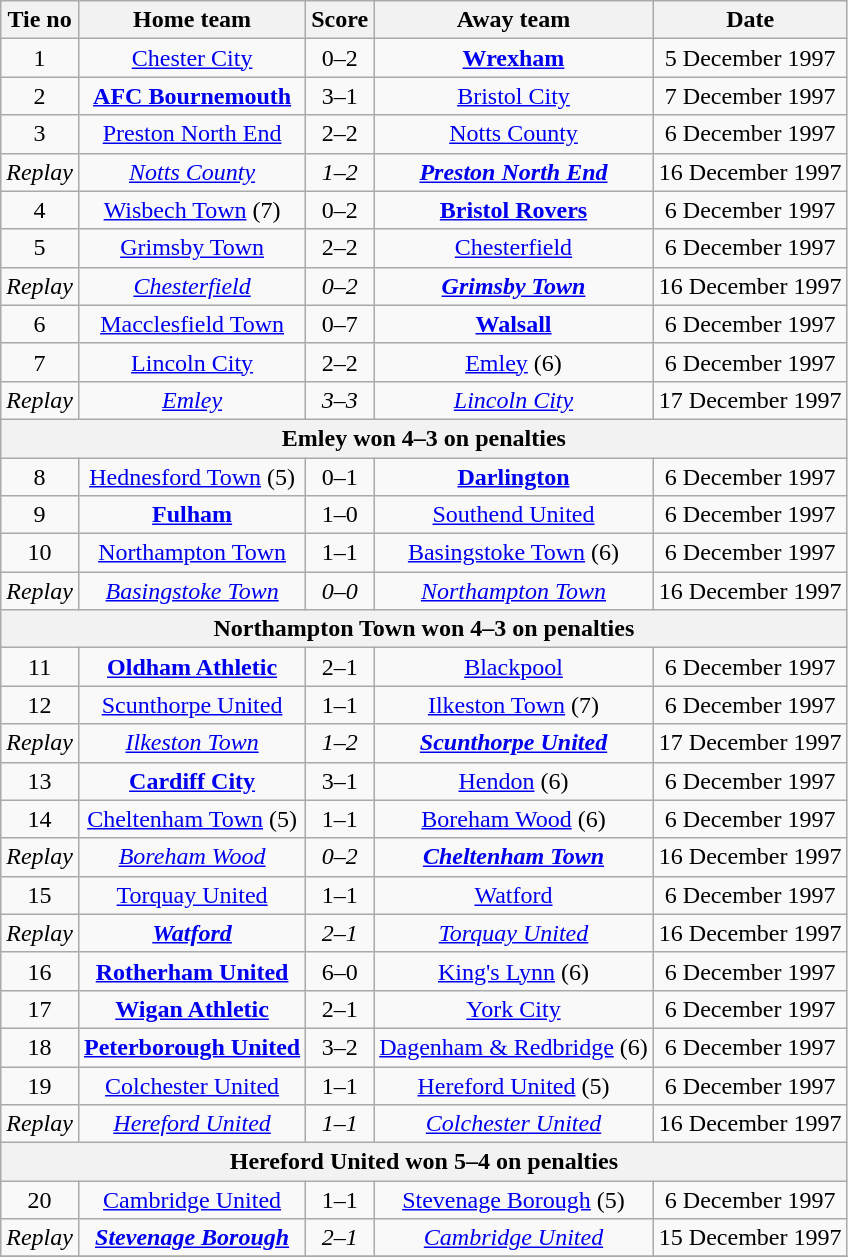<table class="wikitable" style="text-align: center">
<tr>
<th>Tie no</th>
<th>Home team</th>
<th>Score</th>
<th>Away team</th>
<th>Date</th>
</tr>
<tr>
<td>1</td>
<td><a href='#'>Chester City</a></td>
<td>0–2</td>
<td><strong><a href='#'>Wrexham</a></strong></td>
<td>5 December 1997</td>
</tr>
<tr>
<td>2</td>
<td><strong><a href='#'>AFC Bournemouth</a></strong></td>
<td>3–1</td>
<td><a href='#'>Bristol City</a></td>
<td>7 December 1997</td>
</tr>
<tr>
<td>3</td>
<td><a href='#'>Preston North End</a></td>
<td>2–2</td>
<td><a href='#'>Notts County</a></td>
<td>6 December 1997</td>
</tr>
<tr>
<td><em>Replay</em></td>
<td><em><a href='#'>Notts County</a></em></td>
<td><em>1–2</em></td>
<td><strong><em><a href='#'>Preston North End</a></em></strong></td>
<td>16 December 1997</td>
</tr>
<tr>
<td>4</td>
<td><a href='#'>Wisbech Town</a> (7)</td>
<td>0–2</td>
<td><strong><a href='#'>Bristol Rovers</a></strong></td>
<td>6 December 1997</td>
</tr>
<tr>
<td>5</td>
<td><a href='#'>Grimsby Town</a></td>
<td>2–2</td>
<td><a href='#'>Chesterfield</a></td>
<td>6 December 1997</td>
</tr>
<tr>
<td><em>Replay</em></td>
<td><em><a href='#'>Chesterfield</a></em></td>
<td><em>0–2</em></td>
<td><strong><em><a href='#'>Grimsby Town</a></em></strong></td>
<td>16 December 1997</td>
</tr>
<tr>
<td>6</td>
<td><a href='#'>Macclesfield Town</a></td>
<td>0–7</td>
<td><strong><a href='#'>Walsall</a></strong></td>
<td>6 December 1997</td>
</tr>
<tr>
<td>7</td>
<td><a href='#'>Lincoln City</a></td>
<td>2–2</td>
<td><a href='#'>Emley</a> (6)</td>
<td>6 December 1997</td>
</tr>
<tr>
<td><em>Replay</em></td>
<td><em><a href='#'>Emley</a></em></td>
<td><em>3–3</em></td>
<td><em><a href='#'>Lincoln City</a></em></td>
<td>17 December 1997</td>
</tr>
<tr>
<th colspan=5>Emley won 4–3 on penalties</th>
</tr>
<tr>
<td>8</td>
<td><a href='#'>Hednesford Town</a> (5)</td>
<td>0–1</td>
<td><strong><a href='#'>Darlington</a></strong></td>
<td>6 December 1997</td>
</tr>
<tr>
<td>9</td>
<td><strong><a href='#'>Fulham</a></strong></td>
<td>1–0</td>
<td><a href='#'>Southend United</a></td>
<td>6 December 1997</td>
</tr>
<tr>
<td>10</td>
<td><a href='#'>Northampton Town</a></td>
<td>1–1</td>
<td><a href='#'>Basingstoke Town</a> (6)</td>
<td>6 December 1997</td>
</tr>
<tr>
<td><em>Replay</em></td>
<td><em><a href='#'>Basingstoke Town</a></em></td>
<td><em>0–0</em></td>
<td><em><a href='#'>Northampton Town</a></em></td>
<td>16 December 1997</td>
</tr>
<tr>
<th colspan=5>Northampton Town won 4–3 on penalties</th>
</tr>
<tr>
<td>11</td>
<td><strong><a href='#'>Oldham Athletic</a></strong></td>
<td>2–1</td>
<td><a href='#'>Blackpool</a></td>
<td>6 December 1997</td>
</tr>
<tr>
<td>12</td>
<td><a href='#'>Scunthorpe United</a></td>
<td>1–1</td>
<td><a href='#'>Ilkeston Town</a> (7)</td>
<td>6 December 1997</td>
</tr>
<tr>
<td><em>Replay</em></td>
<td><em><a href='#'>Ilkeston Town</a></em></td>
<td><em>1–2</em></td>
<td><strong><em><a href='#'>Scunthorpe United</a></em></strong></td>
<td>17 December 1997</td>
</tr>
<tr>
<td>13</td>
<td><strong><a href='#'>Cardiff City</a></strong></td>
<td>3–1</td>
<td><a href='#'>Hendon</a> (6)</td>
<td>6 December 1997</td>
</tr>
<tr>
<td>14</td>
<td><a href='#'>Cheltenham Town</a> (5)</td>
<td>1–1</td>
<td><a href='#'>Boreham Wood</a> (6)</td>
<td>6 December 1997</td>
</tr>
<tr>
<td><em>Replay</em></td>
<td><em><a href='#'>Boreham Wood</a></em></td>
<td><em>0–2</em></td>
<td><strong><em><a href='#'>Cheltenham Town</a></em></strong></td>
<td>16 December 1997</td>
</tr>
<tr>
<td>15</td>
<td><a href='#'>Torquay United</a></td>
<td>1–1</td>
<td><a href='#'>Watford</a></td>
<td>6 December 1997</td>
</tr>
<tr>
<td><em>Replay</em></td>
<td><strong><em><a href='#'>Watford</a></em></strong></td>
<td><em>2–1</em></td>
<td><em><a href='#'>Torquay United</a></em></td>
<td>16 December 1997</td>
</tr>
<tr>
<td>16</td>
<td><strong><a href='#'>Rotherham United</a></strong></td>
<td>6–0</td>
<td><a href='#'>King's Lynn</a> (6)</td>
<td>6 December 1997</td>
</tr>
<tr>
<td>17</td>
<td><strong><a href='#'>Wigan Athletic</a></strong></td>
<td>2–1</td>
<td><a href='#'>York City</a></td>
<td>6 December 1997</td>
</tr>
<tr>
<td>18</td>
<td><strong><a href='#'>Peterborough United</a></strong></td>
<td>3–2</td>
<td><a href='#'>Dagenham & Redbridge</a> (6)</td>
<td>6 December 1997</td>
</tr>
<tr>
<td>19</td>
<td><a href='#'>Colchester United</a></td>
<td>1–1</td>
<td><a href='#'>Hereford United</a> (5)</td>
<td>6 December 1997</td>
</tr>
<tr>
<td><em>Replay</em></td>
<td><em><a href='#'>Hereford United</a></em></td>
<td><em>1–1</em></td>
<td><em><a href='#'>Colchester United</a></em></td>
<td>16 December 1997</td>
</tr>
<tr>
<th colspan=5>Hereford United won 5–4 on penalties</th>
</tr>
<tr>
<td>20</td>
<td><a href='#'>Cambridge United</a></td>
<td>1–1</td>
<td><a href='#'>Stevenage Borough</a> (5)</td>
<td>6 December 1997</td>
</tr>
<tr>
<td><em>Replay</em></td>
<td><strong><em><a href='#'>Stevenage Borough</a></em></strong></td>
<td><em>2–1</em></td>
<td><em><a href='#'>Cambridge United</a></em></td>
<td>15 December 1997</td>
</tr>
<tr>
</tr>
</table>
